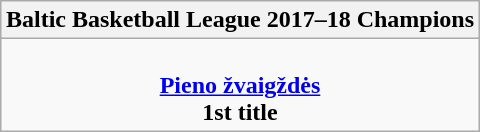<table class=wikitable style="text-align:center; margin:auto">
<tr>
<th>Baltic Basketball League 2017–18 Champions</th>
</tr>
<tr>
<td><br><strong><a href='#'>Pieno žvaigždės</a></strong><br><strong>1st title</strong></td>
</tr>
</table>
